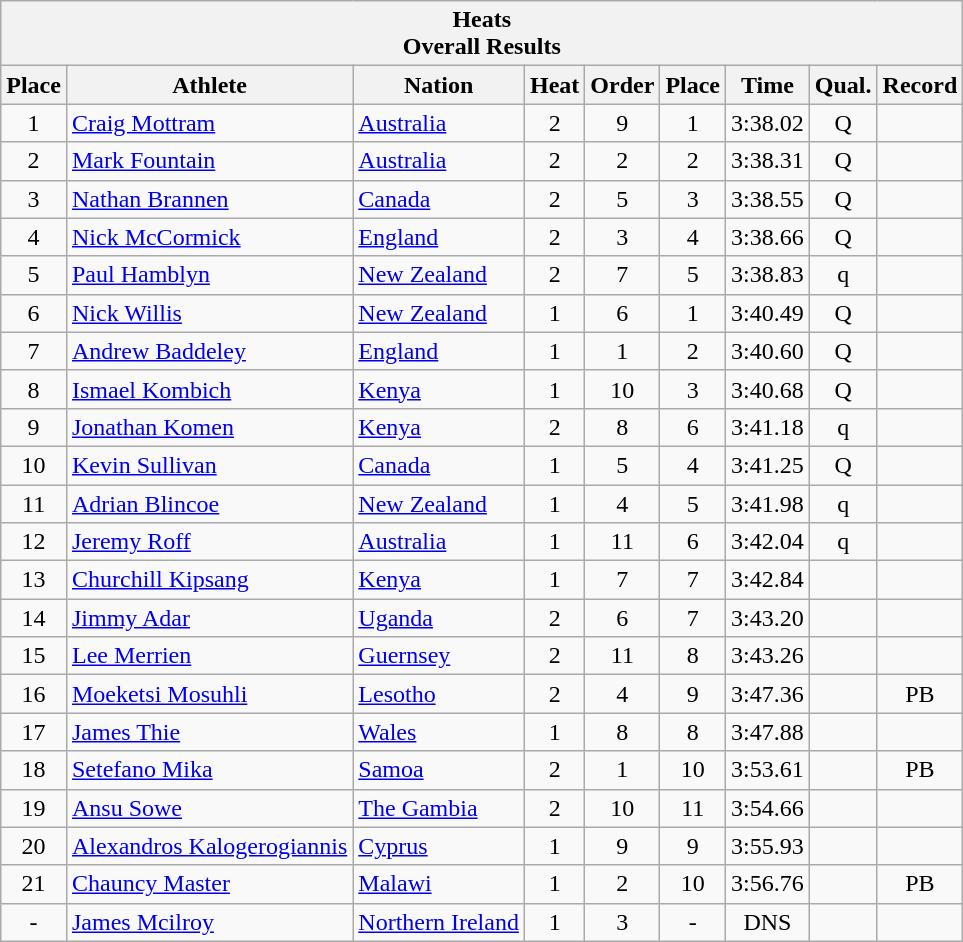<table class="wikitable">
<tr>
<th colspan=10>Heats <br> Overall Results</th>
</tr>
<tr>
<th>Place</th>
<th>Athlete</th>
<th>Nation</th>
<th>Heat</th>
<th>Order</th>
<th>Place</th>
<th>Time</th>
<th>Qual.</th>
<th>Record</th>
</tr>
<tr>
<td align="center">1</td>
<td align="left"><a href='#'>Craig Mottram</a></td>
<td align="left"> <a href='#'>Australia</a></td>
<td align="center">2</td>
<td align="center">9</td>
<td align="center">1</td>
<td align="center">3:38.02</td>
<td align="center">Q</td>
<td align="center"></td>
</tr>
<tr>
<td align="center">2</td>
<td align="left"><a href='#'>Mark Fountain</a></td>
<td align="left"> <a href='#'>Australia</a></td>
<td align="center">2</td>
<td align="center">2</td>
<td align="center">2</td>
<td align="center">3:38.31</td>
<td align="center">Q</td>
<td align="center"></td>
</tr>
<tr>
<td align="center">3</td>
<td align="left"><a href='#'>Nathan Brannen</a></td>
<td align="left"> <a href='#'>Canada</a></td>
<td align="center">2</td>
<td align="center">5</td>
<td align="center">3</td>
<td align="center">3:38.55</td>
<td align="center">Q</td>
<td align="center"></td>
</tr>
<tr>
<td align="center">4</td>
<td align="left"><a href='#'>Nick McCormick</a></td>
<td align="left"> <a href='#'>England</a></td>
<td align="center">2</td>
<td align="center">3</td>
<td align="center">4</td>
<td align="center">3:38.66</td>
<td align="center">Q</td>
<td align="center"></td>
</tr>
<tr>
<td align="center">5</td>
<td align="left"><a href='#'>Paul Hamblyn</a></td>
<td align="left"> <a href='#'>New Zealand</a></td>
<td align="center">2</td>
<td align="center">7</td>
<td align="center">5</td>
<td align="center">3:38.83</td>
<td align="center">q</td>
<td align="center"></td>
</tr>
<tr>
<td align="center">6</td>
<td align="left"><a href='#'>Nick Willis</a></td>
<td align="left"> <a href='#'>New Zealand</a></td>
<td align="center">1</td>
<td align="center">6</td>
<td align="center">1</td>
<td align="center">3:40.49</td>
<td align="center">Q</td>
<td align="center"></td>
</tr>
<tr>
<td align="center">7</td>
<td align="left"><a href='#'>Andrew Baddeley</a></td>
<td align="left"> <a href='#'>England</a></td>
<td align="center">1</td>
<td align="center">1</td>
<td align="center">2</td>
<td align="center">3:40.60</td>
<td align="center">Q</td>
<td align="center"></td>
</tr>
<tr>
<td align="center">8</td>
<td align="left"><a href='#'>Ismael Kombich</a></td>
<td align="left"> <a href='#'>Kenya</a></td>
<td align="center">1</td>
<td align="center">10</td>
<td align="center">3</td>
<td align="center">3:40.68</td>
<td align="center">Q</td>
<td align="center"></td>
</tr>
<tr>
<td align="center">9</td>
<td align="left"><a href='#'>Jonathan Komen</a></td>
<td align="left"> <a href='#'>Kenya</a></td>
<td align="center">2</td>
<td align="center">8</td>
<td align="center">6</td>
<td align="center">3:41.18</td>
<td align="center">q</td>
<td align="center"></td>
</tr>
<tr>
<td align="center">10</td>
<td align="left"><a href='#'>Kevin Sullivan</a></td>
<td align="left"> <a href='#'>Canada</a></td>
<td align="center">1</td>
<td align="center">5</td>
<td align="center">4</td>
<td align="center">3:41.25</td>
<td align="center">Q</td>
<td align="center"></td>
</tr>
<tr>
<td align="center">11</td>
<td align="left"><a href='#'>Adrian Blincoe</a></td>
<td align="left"> <a href='#'>New Zealand</a></td>
<td align="center">1</td>
<td align="center">4</td>
<td align="center">5</td>
<td align="center">3:41.98</td>
<td align="center">q</td>
<td align="center"></td>
</tr>
<tr>
<td align="center">12</td>
<td align="left"><a href='#'>Jeremy Roff</a></td>
<td align="left"> <a href='#'>Australia</a></td>
<td align="center">1</td>
<td align="center">11</td>
<td align="center">6</td>
<td align="center">3:42.04</td>
<td align="center">q</td>
<td align="center"></td>
</tr>
<tr>
<td align="center">13</td>
<td align="left"><a href='#'>Churchill Kipsang</a></td>
<td align="left"> <a href='#'>Kenya</a></td>
<td align="center">1</td>
<td align="center">7</td>
<td align="center">7</td>
<td align="center">3:42.84</td>
<td align="center"></td>
<td align="center"></td>
</tr>
<tr>
<td align="center">14</td>
<td align="left"><a href='#'>Jimmy Adar</a></td>
<td align="left"> <a href='#'>Uganda</a></td>
<td align="center">2</td>
<td align="center">6</td>
<td align="center">7</td>
<td align="center">3:43.20</td>
<td align="center"></td>
<td align="center"></td>
</tr>
<tr>
<td align="center">15</td>
<td align="left"><a href='#'>Lee Merrien</a></td>
<td align="left"> <a href='#'>Guernsey</a></td>
<td align="center">2</td>
<td align="center">11</td>
<td align="center">8</td>
<td align="center">3:43.26</td>
<td align="center"></td>
<td align="center"></td>
</tr>
<tr>
<td align="center">16</td>
<td align="left"><a href='#'>Moeketsi Mosuhli</a></td>
<td align="left"> <a href='#'>Lesotho</a></td>
<td align="center">2</td>
<td align="center">4</td>
<td align="center">9</td>
<td align="center">3:47.36</td>
<td align="center"></td>
<td align="center">PB</td>
</tr>
<tr>
<td align="center">17</td>
<td align="left"><a href='#'>James Thie</a></td>
<td align="left"> <a href='#'>Wales</a></td>
<td align="center">1</td>
<td align="center">8</td>
<td align="center">8</td>
<td align="center">3:47.88</td>
<td align="center"></td>
<td align="center"></td>
</tr>
<tr>
<td align="center">18</td>
<td align="left"><a href='#'>Setefano Mika</a></td>
<td align="left"> <a href='#'>Samoa</a></td>
<td align="center">2</td>
<td align="center">1</td>
<td align="center">10</td>
<td align="center">3:53.61</td>
<td align="center"></td>
<td align="center">PB</td>
</tr>
<tr>
<td align="center">19</td>
<td align="left"><a href='#'>Ansu Sowe</a></td>
<td align="left"> <a href='#'>The Gambia</a></td>
<td align="center">2</td>
<td align="center">10</td>
<td align="center">11</td>
<td align="center">3:54.66</td>
<td align="center"></td>
<td align="center"></td>
</tr>
<tr>
<td align="center">20</td>
<td align="left"><a href='#'>Alexandros Kalogerogiannis</a></td>
<td align="left"> <a href='#'>Cyprus</a></td>
<td align="center">1</td>
<td align="center">9</td>
<td align="center">9</td>
<td align="center">3:55.93</td>
<td align="center"></td>
<td align="center"></td>
</tr>
<tr>
<td align="center">21</td>
<td align="left"><a href='#'>Chauncy Master</a></td>
<td align="left"> <a href='#'>Malawi</a></td>
<td align="center">1</td>
<td align="center">2</td>
<td align="center">10</td>
<td align="center">3:56.76</td>
<td align="center"></td>
<td align="center">PB</td>
</tr>
<tr>
<td align="center">-</td>
<td align="left"><a href='#'>James Mcilroy</a></td>
<td align="left"> <a href='#'>Northern Ireland</a></td>
<td align="center">1</td>
<td align="center">3</td>
<td align="center">-</td>
<td align="center">DNS</td>
<td align="center"></td>
<td align="center"></td>
</tr>
</table>
